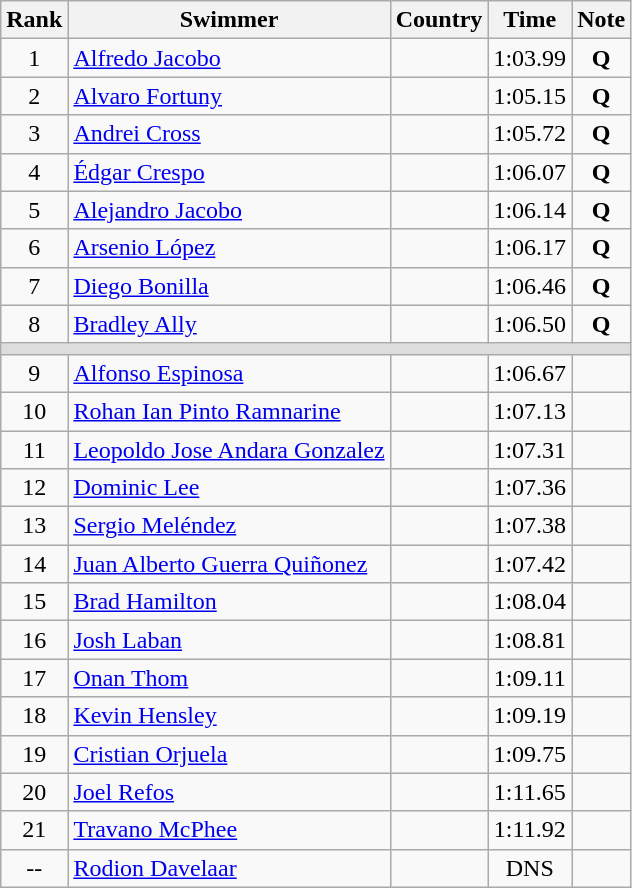<table class="wikitable" style="text-align:center">
<tr>
<th>Rank</th>
<th>Swimmer</th>
<th>Country</th>
<th>Time</th>
<th>Note</th>
</tr>
<tr>
<td>1</td>
<td align=left><a href='#'>Alfredo Jacobo</a></td>
<td align=left></td>
<td>1:03.99</td>
<td><strong>Q</strong></td>
</tr>
<tr>
<td>2</td>
<td align=left><a href='#'>Alvaro Fortuny</a></td>
<td align=left></td>
<td>1:05.15</td>
<td><strong>Q</strong></td>
</tr>
<tr>
<td>3</td>
<td align=left><a href='#'>Andrei Cross</a></td>
<td align=left></td>
<td>1:05.72</td>
<td><strong>Q</strong></td>
</tr>
<tr>
<td>4</td>
<td align=left><a href='#'>Édgar Crespo</a></td>
<td align=left></td>
<td>1:06.07</td>
<td><strong>Q</strong></td>
</tr>
<tr>
<td>5</td>
<td align=left><a href='#'>Alejandro Jacobo</a></td>
<td align=left></td>
<td>1:06.14</td>
<td><strong>Q</strong></td>
</tr>
<tr>
<td>6</td>
<td align=left><a href='#'>Arsenio López</a></td>
<td align=left></td>
<td>1:06.17</td>
<td><strong>Q</strong></td>
</tr>
<tr>
<td>7</td>
<td align=left><a href='#'>Diego Bonilla</a></td>
<td align=left></td>
<td>1:06.46</td>
<td><strong>Q</strong></td>
</tr>
<tr>
<td>8</td>
<td align=left><a href='#'>Bradley Ally</a></td>
<td align=left></td>
<td>1:06.50</td>
<td><strong>Q</strong></td>
</tr>
<tr bgcolor=#DDDDDD>
<td colspan=5></td>
</tr>
<tr>
<td>9</td>
<td align=left><a href='#'>Alfonso Espinosa</a></td>
<td align=left></td>
<td>1:06.67</td>
<td></td>
</tr>
<tr>
<td>10</td>
<td align=left><a href='#'>Rohan Ian Pinto Ramnarine</a></td>
<td align=left></td>
<td>1:07.13</td>
<td></td>
</tr>
<tr>
<td>11</td>
<td align=left><a href='#'>Leopoldo Jose Andara Gonzalez</a></td>
<td align=left></td>
<td>1:07.31</td>
<td></td>
</tr>
<tr>
<td>12</td>
<td align=left><a href='#'>Dominic Lee</a></td>
<td align=left></td>
<td>1:07.36</td>
<td></td>
</tr>
<tr>
<td>13</td>
<td align=left><a href='#'>Sergio Meléndez</a></td>
<td align=left></td>
<td>1:07.38</td>
<td></td>
</tr>
<tr>
<td>14</td>
<td align=left><a href='#'>Juan Alberto Guerra Quiñonez</a></td>
<td align=left></td>
<td>1:07.42</td>
<td></td>
</tr>
<tr>
<td>15</td>
<td align=left><a href='#'>Brad Hamilton</a></td>
<td align=left></td>
<td>1:08.04</td>
<td></td>
</tr>
<tr>
<td>16</td>
<td align=left><a href='#'>Josh Laban</a></td>
<td align=left></td>
<td>1:08.81</td>
<td></td>
</tr>
<tr>
<td>17</td>
<td align=left><a href='#'>Onan Thom</a></td>
<td align=left></td>
<td>1:09.11</td>
<td></td>
</tr>
<tr>
<td>18</td>
<td align=left><a href='#'>Kevin Hensley</a></td>
<td align=left></td>
<td>1:09.19</td>
<td></td>
</tr>
<tr>
<td>19</td>
<td align=left><a href='#'>Cristian Orjuela</a></td>
<td align=left></td>
<td>1:09.75</td>
<td></td>
</tr>
<tr>
<td>20</td>
<td align=left><a href='#'>Joel Refos</a></td>
<td align=left></td>
<td>1:11.65</td>
<td></td>
</tr>
<tr>
<td>21</td>
<td align=left><a href='#'>Travano McPhee</a></td>
<td align=left></td>
<td>1:11.92</td>
<td></td>
</tr>
<tr>
<td>--</td>
<td align=left><a href='#'>Rodion Davelaar</a></td>
<td align=left></td>
<td>DNS</td>
<td></td>
</tr>
</table>
